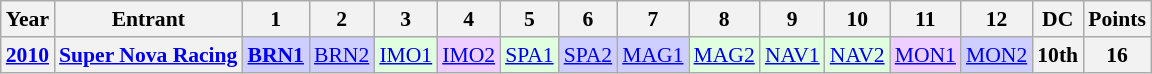<table class="wikitable" style="text-align:center; font-size:90%">
<tr>
<th>Year</th>
<th>Entrant</th>
<th>1</th>
<th>2</th>
<th>3</th>
<th>4</th>
<th>5</th>
<th>6</th>
<th>7</th>
<th>8</th>
<th>9</th>
<th>10</th>
<th>11</th>
<th>12</th>
<th>DC</th>
<th>Points</th>
</tr>
<tr>
<th><a href='#'>2010</a></th>
<th><a href='#'>Super Nova Racing</a></th>
<td style="background:#CFCFFF;"><strong><a href='#'>BRN1</a></strong><br></td>
<td style="background:#CFCFFF;"><a href='#'>BRN2</a><br></td>
<td style="background:#DFFFDF;"><a href='#'>IMO1</a> <br></td>
<td style="background:#EFCFFF;"><a href='#'>IMO2</a> <br></td>
<td style="background:#DFFFDF;"><a href='#'>SPA1</a> <br></td>
<td style="background:#CFCFFF;"><a href='#'>SPA2</a> <br></td>
<td style="background:#CFCFFF;"><a href='#'>MAG1</a> <br></td>
<td style="background:#DFFFDF;"><a href='#'>MAG2</a> <br></td>
<td style="background:#DFFFDF;"><a href='#'>NAV1</a> <br></td>
<td style="background:#DFFFDF;"><a href='#'>NAV2</a> <br></td>
<td style="background:#EFCFFF;"><a href='#'>MON1</a>  <br></td>
<td style="background:#CFCFFF;"><a href='#'>MON2</a> <br></td>
<th>10th</th>
<th>16</th>
</tr>
</table>
